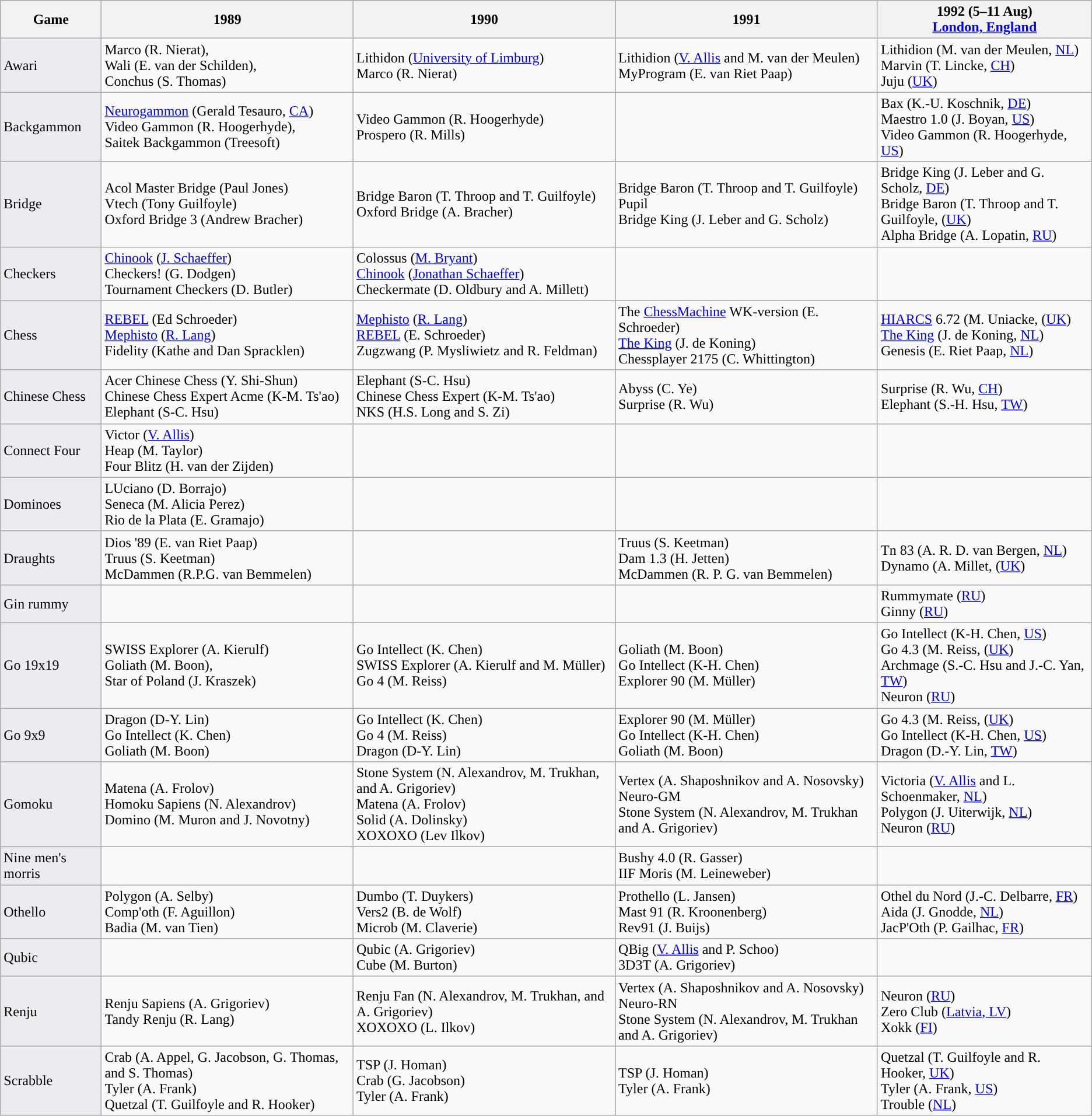<table class="wikitable sortable">
<tr>
<th>Game</th>
<th>1989</th>
<th>1990</th>
<th>1991</th>
<th>1992 (5–11 Aug)<br><a href='#'>London, England</a></th>
</tr>
<tr>
<td style="background:#EAECF0">Awari</td>
<td> Marco (R. Nierat),<br> Wali (E. van der Schilden),<br> Conchus (S. Thomas)</td>
<td> Lithidon (<a href='#'>University of Limburg</a>)<br> Marco (R. Nierat)</td>
<td> Lithidion (<a href='#'>V. Allis</a> and M. van der Meulen)<br>MyProgram (E. van Riet Paap)</td>
<td> Lithidion (M. van der Meulen, <a href='#'>NL</a>)<br> Marvin (T. Lincke, <a href='#'>CH</a>)<br> Juju (<a href='#'>UK</a>)</td>
</tr>
<tr>
<td style="background:#EAECF0">Backgammon</td>
<td> <a href='#'>Neurogammon</a> (Gerald Tesauro, <a href='#'>CA</a>)<br> Video Gammon (R. Hoogerhyde),<br> Saitek Backgammon (Treesoft)</td>
<td> Video Gammon (R. Hoogerhyde)<br> Prospero (R. Mills)</td>
<td></td>
<td> Bax (K.-U. Koschnik, <a href='#'>DE</a>)<br> Maestro 1.0 (J. Boyan, <a href='#'>US</a>)<br> Video Gammon (R. Hoogerhyde, <a href='#'>US</a>)</td>
</tr>
<tr>
<td style="background:#EAECF0">Bridge</td>
<td> Acol Master Bridge (Paul Jones)<br> Vtech (Tony Guilfoyle)<br> Oxford Bridge 3 (Andrew Bracher)</td>
<td> Bridge Baron (T. Throop and T. Guilfoyle)<br> Oxford Bridge (A. Bracher)</td>
<td> Bridge Baron (T. Throop and T. Guilfoyle)<br> Pupil<br> Bridge King (J. Leber and G. Scholz)</td>
<td> Bridge King (J. Leber and G. Scholz, <a href='#'>DE</a>)<br> Bridge Baron (T. Throop and T. Guilfoyle, (<a href='#'>UK</a>)<br> Alpha Bridge (A. Lopatin, <a href='#'>RU</a>)</td>
</tr>
<tr>
<td style="background:#EAECF0">Checkers</td>
<td> <a href='#'>Chinook</a> (<a href='#'>J. Schaeffer</a>)<br> Checkers! (G. Dodgen)<br> Tournament Checkers (D. Butler)</td>
<td> Colossus (<a href='#'>M. Bryant</a>)<br> <a href='#'>Chinook</a> (<a href='#'>Jonathan Schaeffer</a>)<br> Checkermate (D. Oldbury and A. Millett)</td>
<td></td>
<td></td>
</tr>
<tr>
<td style="background:#EAECF0">Chess</td>
<td> <a href='#'>REBEL</a> (Ed Schroeder)<br> <a href='#'>Mephisto</a> (<a href='#'>R. Lang</a>)<br> Fidelity (Kathe and Dan Spracklen)</td>
<td> <a href='#'>Mephisto</a> (<a href='#'>R. Lang</a>)<br> <a href='#'>REBEL</a> (E. Schroeder)<br> Zugzwang (P. Mysliwietz and R. Feldman)</td>
<td> The <a href='#'>ChessMachine</a> WK-version (E. Schroeder)<br><a href='#'>The King</a> (J. de Koning)<br> Chessplayer 2175 (C. Whittington)</td>
<td> <a href='#'>HIARCS</a> 6.72 (M. Uniacke, (<a href='#'>UK</a>)<br> <a href='#'>The King</a> (J. de Koning, <a href='#'>NL</a>)<br> Genesis (E. Riet Paap, <a href='#'>NL</a>)</td>
</tr>
<tr>
<td style="background:#EAECF0">Chinese Chess</td>
<td> Acer Chinese Chess (Y. Shi-Shun)<br> Chinese Chess Expert Acme (K-M. Ts'ao)<br> Elephant (S-C. Hsu)</td>
<td> Elephant (S-C. Hsu)<br> Chinese Chess Expert (K-M. Ts'ao)<br> NKS (H.S. Long and S. Zi)</td>
<td> Abyss (C. Ye)<br> Surprise (R. Wu)</td>
<td> Surprise (R. Wu, <a href='#'>CH</a>)<br> Elephant (S.-H. Hsu, <a href='#'>TW</a>)</td>
</tr>
<tr>
<td style="background:#EAECF0">Connect Four</td>
<td> Victor (<a href='#'>V. Allis</a>)<br> Heap (M. Taylor)<br> Four Blitz (H. van der Zijden)</td>
<td></td>
<td></td>
<td></td>
</tr>
<tr>
<td style="background:#EAECF0">Dominoes</td>
<td> LUciano (D. Borrajo)<br> Seneca (M. Alicia Perez)<br> Rio de la Plata (E. Gramajo)</td>
<td></td>
<td></td>
<td></td>
</tr>
<tr>
<td style="background:#EAECF0">Draughts</td>
<td> Dios '89 (E. van Riet Paap)<br> Truus (S. Keetman)<br> McDammen (R.P.G. van Bemmelen)</td>
<td></td>
<td> Truus (S. Keetman)<br> Dam 1.3 (H. Jetten)<br> McDammen (R. P. G. van Bemmelen)</td>
<td> Tn 83 (A. R. D. van Bergen, <a href='#'>NL</a>)<br> Dynamo (A. Millet, (<a href='#'>UK</a>)</td>
</tr>
<tr>
<td style="background:#EAECF0">Gin rummy</td>
<td></td>
<td></td>
<td></td>
<td> Rummymate (<a href='#'>RU</a>)<br> Ginny (<a href='#'>RU</a>)</td>
</tr>
<tr>
<td style="background:#EAECF0">Go 19x19</td>
<td> SWISS Explorer (A. Kierulf)<br> Goliath (M. Boon),<br>Star of Poland (J. Kraszek)</td>
<td> Go Intellect (K. Chen)<br> SWISS Explorer (A. Kierulf and M. Müller)<br> Go 4 (M. Reiss)</td>
<td> Goliath (M. Boon)<br> Go Intellect (K-H. Chen)<br> Explorer 90 (M. Müller)</td>
<td> Go Intellect (K-H. Chen, <a href='#'>US</a>)<br> Go 4.3 (M. Reiss, (<a href='#'>UK</a>)<br> Archmage (S.-C. Hsu and J.-C. Yan, <a href='#'>TW</a>)<br> Neuron (<a href='#'>RU</a>)</td>
</tr>
<tr>
<td style="background:#EAECF0">Go 9x9</td>
<td> Dragon (D-Y. Lin)<br> Go Intellect (K. Chen)<br> Goliath (M. Boon)</td>
<td> Go Intellect (K. Chen)<br> Go 4 (M. Reiss)<br> Dragon (D-Y. Lin)</td>
<td> Explorer 90 (M. Müller)<br> Go Intellect (K-H. Chen)<br> Goliath (M. Boon)</td>
<td> Go 4.3 (M. Reiss, (<a href='#'>UK</a>)<br> Go Intellect (K-H. Chen, <a href='#'>US</a>)<br> Dragon (D.-Y. Lin, <a href='#'>TW</a>)</td>
</tr>
<tr>
<td style="background:#EAECF0">Gomoku</td>
<td> Matena (A. Frolov)<br> Homoku Sapiens (N. Alexandrov)<br> Domino (M. Muron and J. Novotny)</td>
<td> Stone System (N. Alexandrov, M. Trukhan, and A. Grigoriev)<br> Matena (A. Frolov)<br> Solid (A. Dolinsky)<br> XOXOXO (Lev Ilkov)</td>
<td> Vertex (A. Shaposhnikov and A. Nosovsky)<br> Neuro-GM<br> Stone System (N. Alexandrov, M. Trukhan and A. Grigoriev)</td>
<td> Victoria (<a href='#'>V. Allis</a> and L. Schoenmaker, <a href='#'>NL</a>)<br> Polygon (J. Uiterwijk, <a href='#'>NL</a>)<br> Neuron (<a href='#'>RU</a>)</td>
</tr>
<tr>
<td style="background:#EAECF0">Nine men's morris</td>
<td></td>
<td></td>
<td> Bushy 4.0 (R. Gasser)<br> IIF Moris (M. Leineweber)</td>
<td></td>
</tr>
<tr>
<td style="background:#EAECF0">Othello</td>
<td> Polygon (A. Selby)<br> Comp'oth (F. Aguillon)<br> Badia (M. van Tien)</td>
<td> Dumbo (T. Duykers)<br> Vers2 (B. de Wolf)<br> Microb (M. Claverie)</td>
<td> Prothello (L. Jansen)<br> Mast 91 (R. Kroonenberg)<br> Rev91 (J. Buijs)</td>
<td> Othel du Nord (J.-C. Delbarre, <a href='#'>FR</a>)<br> Aida (J. Gnodde, <a href='#'>NL</a>)<br> JacP'Oth (P. Gailhac, <a href='#'>FR</a>)</td>
</tr>
<tr>
<td style="background:#EAECF0">Qubic</td>
<td></td>
<td> Qubic (A. Grigoriev)<br> Cube (M. Burton)</td>
<td> QBig (<a href='#'>V. Allis</a> and P. Schoo)<br> 3D3T (A. Grigoriev)</td>
<td></td>
</tr>
<tr>
<td style="background:#EAECF0">Renju</td>
<td> Renju Sapiens (A. Grigoriev)<br> Tandy Renju (R. Lang)</td>
<td> Renju Fan (N. Alexandrov, M. Trukhan, and A. Grigoriev)<br> XOXOXO (L. Ilkov)</td>
<td> Vertex (A. Shaposhnikov and A. Nosovsky)<br> Neuro-RN<br> Stone System (N. Alexandrov, M. Trukhan and A. Grigoriev)</td>
<td> Neuron (<a href='#'>RU</a>)<br> Zero Club (<a href='#'>Latvia, LV</a>)<br> Xokk (<a href='#'>FI</a>)</td>
</tr>
<tr>
<td style="background:#EAECF0">Scrabble</td>
<td> Crab (A. Appel, G. Jacobson, G. Thomas, and S. Thomas)<br> Tyler (A. Frank)<br> Quetzal (T. Guilfoyle and R. Hooker)</td>
<td> TSP (J. Homan)<br> Crab (G. Jacobson)<br> Tyler (A. Frank)</td>
<td> TSP (J. Homan)<br> Tyler (A. Frank)</td>
<td> Quetzal (T. Guilfoyle and R. Hooker, <a href='#'>UK</a>)<br> Tyler (A. Frank, <a href='#'>US</a>)<br> Trouble (<a href='#'>NL</a>)</td>
</tr>
</table>
